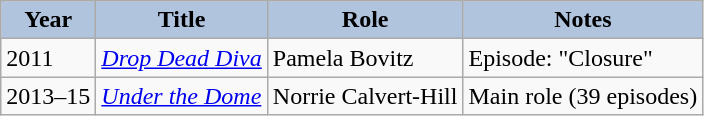<table class="wikitable" border="2" background: #f9f9f9;>
<tr align="center">
<th style="background:#B0C4DE;">Year</th>
<th style="background:#B0C4DE;">Title</th>
<th style="background:#B0C4DE;">Role</th>
<th style="background:#B0C4DE;">Notes</th>
</tr>
<tr>
<td>2011</td>
<td><em><a href='#'>Drop Dead Diva</a></em></td>
<td>Pamela Bovitz</td>
<td>Episode: "Closure"</td>
</tr>
<tr>
<td>2013–15</td>
<td><em><a href='#'>Under the Dome</a></em></td>
<td>Norrie Calvert-Hill</td>
<td>Main role (39 episodes)</td>
</tr>
</table>
